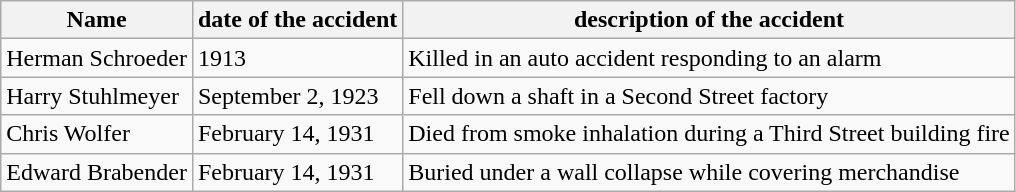<table class="wikitable">
<tr>
<th>Name</th>
<th>date of the accident</th>
<th>description of the accident</th>
</tr>
<tr>
<td>Herman Schroeder</td>
<td>1913</td>
<td>Killed in an auto accident responding to an alarm</td>
</tr>
<tr>
<td>Harry Stuhlmeyer</td>
<td>September 2, 1923</td>
<td>Fell down a shaft in a Second Street factory</td>
</tr>
<tr>
<td>Chris Wolfer</td>
<td>February 14, 1931</td>
<td>Died from smoke inhalation during a Third Street building fire</td>
</tr>
<tr>
<td>Edward Brabender</td>
<td>February 14, 1931</td>
<td>Buried under a wall collapse while covering merchandise</td>
</tr>
</table>
